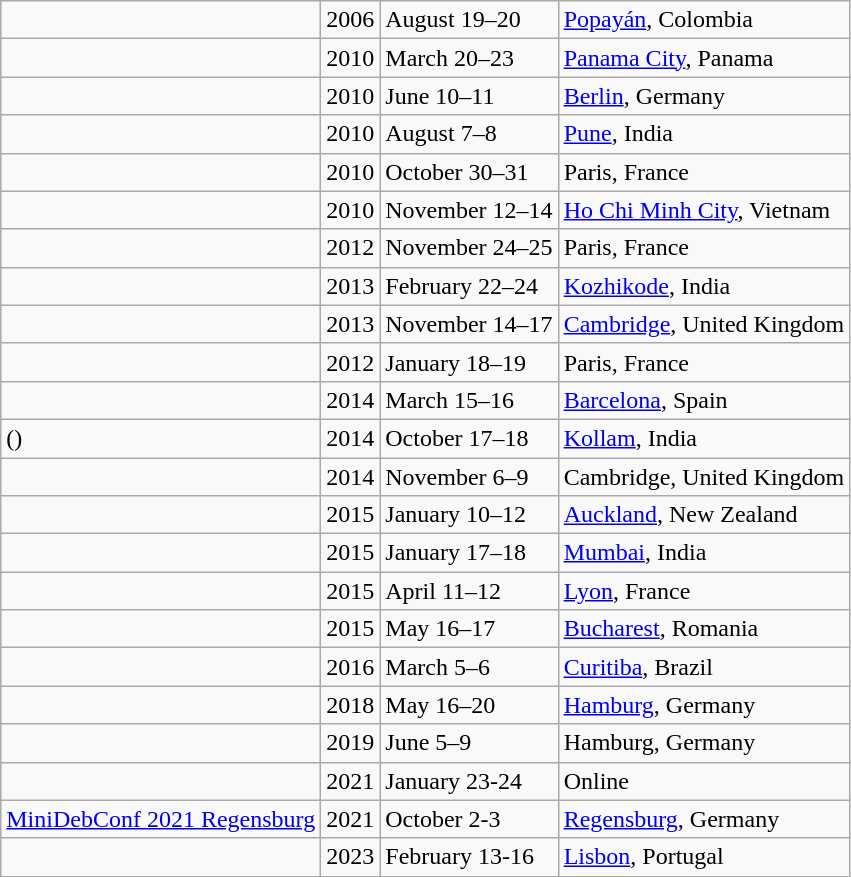<table class="wikitable">
<tr>
<td></td>
<td>2006</td>
<td>August 19–20</td>
<td><a href='#'>Popayán</a>, Colombia</td>
</tr>
<tr>
<td></td>
<td>2010</td>
<td>March 20–23</td>
<td><a href='#'>Panama City</a>, Panama</td>
</tr>
<tr>
<td></td>
<td>2010</td>
<td>June 10–11</td>
<td><a href='#'>Berlin</a>, Germany</td>
</tr>
<tr>
<td></td>
<td>2010</td>
<td>August 7–8</td>
<td><a href='#'>Pune</a>, India</td>
</tr>
<tr>
<td></td>
<td>2010</td>
<td>October 30–31</td>
<td>Paris, France</td>
</tr>
<tr>
<td></td>
<td>2010</td>
<td>November 12–14</td>
<td><a href='#'>Ho Chi Minh City</a>, Vietnam</td>
</tr>
<tr>
<td></td>
<td>2012</td>
<td>November 24–25</td>
<td>Paris, France</td>
</tr>
<tr>
<td></td>
<td>2013</td>
<td>February 22–24</td>
<td><a href='#'>Kozhikode</a>, India</td>
</tr>
<tr>
<td></td>
<td>2013</td>
<td>November 14–17</td>
<td><a href='#'>Cambridge</a>, United Kingdom</td>
</tr>
<tr>
<td></td>
<td>2012</td>
<td>January 18–19</td>
<td>Paris, France</td>
</tr>
<tr>
<td></td>
<td>2014</td>
<td>March 15–16</td>
<td><a href='#'>Barcelona</a>, Spain</td>
</tr>
<tr>
<td>()</td>
<td>2014</td>
<td>October 17–18</td>
<td><a href='#'>Kollam</a>, India</td>
</tr>
<tr>
<td></td>
<td>2014</td>
<td>November 6–9</td>
<td>Cambridge, United Kingdom</td>
</tr>
<tr>
<td></td>
<td>2015</td>
<td>January 10–12</td>
<td><a href='#'>Auckland</a>, New Zealand</td>
</tr>
<tr>
<td></td>
<td>2015</td>
<td>January 17–18</td>
<td><a href='#'>Mumbai</a>, India</td>
</tr>
<tr>
<td></td>
<td>2015</td>
<td>April 11–12</td>
<td><a href='#'>Lyon</a>, France</td>
</tr>
<tr>
<td></td>
<td>2015</td>
<td>May 16–17</td>
<td><a href='#'>Bucharest</a>, Romania</td>
</tr>
<tr>
<td></td>
<td>2016</td>
<td>March 5–6</td>
<td><a href='#'>Curitiba</a>, Brazil</td>
</tr>
<tr>
<td></td>
<td>2018</td>
<td>May 16–20</td>
<td><a href='#'>Hamburg</a>, Germany</td>
</tr>
<tr>
<td></td>
<td>2019</td>
<td>June 5–9</td>
<td>Hamburg, Germany</td>
</tr>
<tr>
<td></td>
<td>2021</td>
<td>January 23-24</td>
<td>Online</td>
</tr>
<tr>
<td><a href='#'>MiniDebConf 2021 Regensburg</a></td>
<td>2021</td>
<td>October 2-3</td>
<td><a href='#'>Regensburg</a>, Germany</td>
</tr>
<tr>
<td></td>
<td>2023</td>
<td>February 13-16</td>
<td><a href='#'>Lisbon</a>, Portugal</td>
</tr>
</table>
